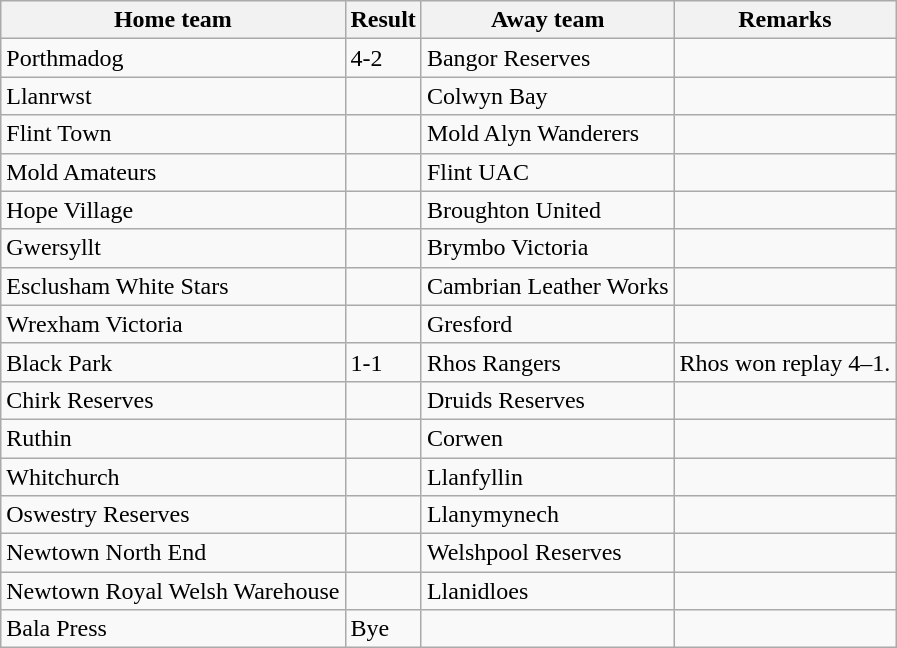<table class="wikitable">
<tr>
<th>Home team</th>
<th>Result</th>
<th>Away team</th>
<th>Remarks</th>
</tr>
<tr>
<td>Porthmadog</td>
<td>4-2</td>
<td>Bangor Reserves</td>
<td></td>
</tr>
<tr>
<td>Llanrwst</td>
<td></td>
<td>Colwyn Bay</td>
<td></td>
</tr>
<tr>
<td>Flint Town</td>
<td></td>
<td>Mold Alyn Wanderers</td>
<td></td>
</tr>
<tr>
<td>Mold Amateurs</td>
<td></td>
<td>Flint UAC</td>
<td></td>
</tr>
<tr>
<td>Hope Village</td>
<td></td>
<td>Broughton United</td>
<td></td>
</tr>
<tr>
<td>Gwersyllt</td>
<td></td>
<td>Brymbo Victoria</td>
<td></td>
</tr>
<tr>
<td>Esclusham White Stars</td>
<td></td>
<td>Cambrian Leather Works</td>
<td></td>
</tr>
<tr>
<td>Wrexham Victoria</td>
<td></td>
<td>Gresford</td>
<td></td>
</tr>
<tr>
<td>Black Park</td>
<td>1-1</td>
<td>Rhos Rangers</td>
<td>Rhos won replay 4–1.</td>
</tr>
<tr>
<td>Chirk Reserves</td>
<td></td>
<td>Druids Reserves</td>
<td></td>
</tr>
<tr>
<td>Ruthin</td>
<td></td>
<td>Corwen</td>
<td></td>
</tr>
<tr>
<td> Whitchurch</td>
<td></td>
<td>Llanfyllin</td>
<td></td>
</tr>
<tr>
<td> Oswestry Reserves</td>
<td></td>
<td>Llanymynech</td>
<td></td>
</tr>
<tr>
<td>Newtown North End</td>
<td></td>
<td>Welshpool Reserves</td>
<td></td>
</tr>
<tr>
<td>Newtown Royal Welsh Warehouse</td>
<td></td>
<td>Llanidloes</td>
<td></td>
</tr>
<tr>
<td>Bala Press</td>
<td>Bye</td>
<td></td>
<td></td>
</tr>
</table>
